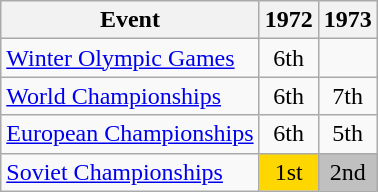<table class="wikitable" style="text-align:center">
<tr>
<th>Event</th>
<th>1972</th>
<th>1973</th>
</tr>
<tr>
<td align=left><a href='#'>Winter Olympic Games</a></td>
<td>6th</td>
<td></td>
</tr>
<tr>
<td align=left><a href='#'>World Championships</a></td>
<td>6th</td>
<td>7th</td>
</tr>
<tr>
<td align=left><a href='#'>European Championships</a></td>
<td>6th</td>
<td>5th</td>
</tr>
<tr>
<td align=left><a href='#'>Soviet Championships</a></td>
<td bgcolor=gold>1st</td>
<td bgcolor=silver>2nd</td>
</tr>
</table>
